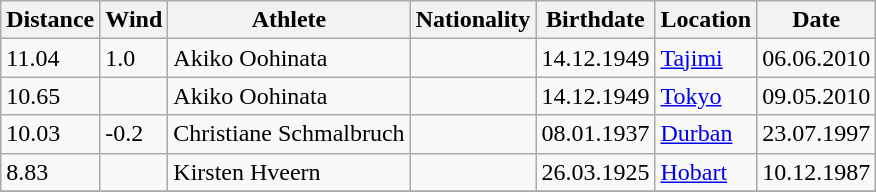<table class="wikitable">
<tr>
<th>Distance</th>
<th>Wind</th>
<th>Athlete</th>
<th>Nationality</th>
<th>Birthdate</th>
<th>Location</th>
<th>Date</th>
</tr>
<tr>
<td>11.04</td>
<td>1.0</td>
<td>Akiko Oohinata</td>
<td></td>
<td>14.12.1949</td>
<td><a href='#'>Tajimi</a></td>
<td>06.06.2010</td>
</tr>
<tr>
<td>10.65</td>
<td></td>
<td>Akiko Oohinata</td>
<td></td>
<td>14.12.1949</td>
<td><a href='#'>Tokyo</a></td>
<td>09.05.2010</td>
</tr>
<tr>
<td>10.03</td>
<td>-0.2</td>
<td>Christiane Schmalbruch</td>
<td></td>
<td>08.01.1937</td>
<td><a href='#'>Durban</a></td>
<td>23.07.1997</td>
</tr>
<tr>
<td>8.83</td>
<td></td>
<td>Kirsten Hveern</td>
<td></td>
<td>26.03.1925</td>
<td><a href='#'>Hobart</a></td>
<td>10.12.1987</td>
</tr>
<tr>
</tr>
</table>
